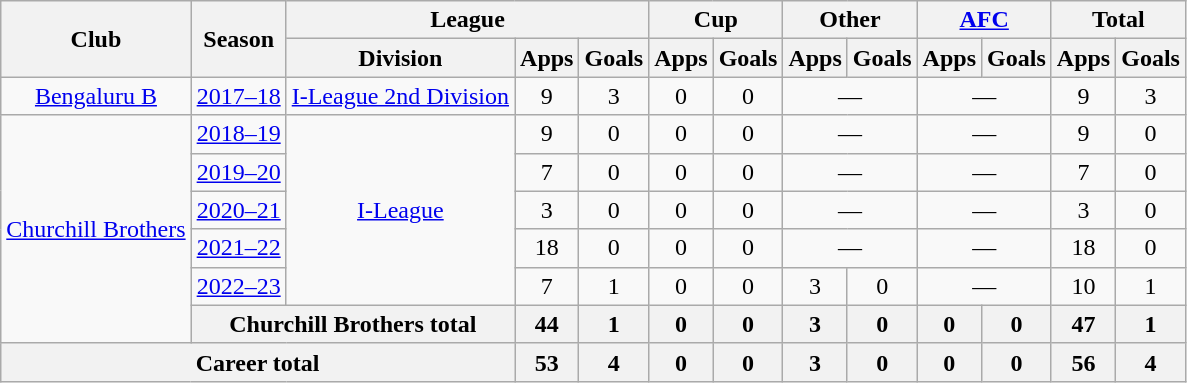<table class="wikitable" style="text-align: center;">
<tr>
<th rowspan="2">Club</th>
<th rowspan="2">Season</th>
<th colspan="3">League</th>
<th colspan="2">Cup</th>
<th colspan="2">Other</th>
<th colspan="2"><a href='#'>AFC</a></th>
<th colspan="2">Total</th>
</tr>
<tr>
<th>Division</th>
<th>Apps</th>
<th>Goals</th>
<th>Apps</th>
<th>Goals</th>
<th>Apps</th>
<th>Goals</th>
<th>Apps</th>
<th>Goals</th>
<th>Apps</th>
<th>Goals</th>
</tr>
<tr>
<td rowspan="1"><a href='#'>Bengaluru B</a></td>
<td><a href='#'>2017–18</a></td>
<td rowspan="1"><a href='#'>I-League 2nd Division</a></td>
<td>9</td>
<td>3</td>
<td>0</td>
<td>0</td>
<td colspan="2">—</td>
<td colspan="2">—</td>
<td>9</td>
<td>3</td>
</tr>
<tr>
<td rowspan="6"><a href='#'>Churchill Brothers</a></td>
<td><a href='#'>2018–19</a></td>
<td rowspan="5"><a href='#'>I-League</a></td>
<td>9</td>
<td>0</td>
<td>0</td>
<td>0</td>
<td colspan="2">—</td>
<td colspan="2">—</td>
<td>9</td>
<td>0</td>
</tr>
<tr>
<td><a href='#'>2019–20</a></td>
<td>7</td>
<td>0</td>
<td>0</td>
<td>0</td>
<td colspan="2">—</td>
<td colspan="2">—</td>
<td>7</td>
<td>0</td>
</tr>
<tr>
<td><a href='#'>2020–21</a></td>
<td>3</td>
<td>0</td>
<td>0</td>
<td>0</td>
<td colspan="2">—</td>
<td colspan="2">—</td>
<td>3</td>
<td>0</td>
</tr>
<tr>
<td><a href='#'>2021–22</a></td>
<td>18</td>
<td>0</td>
<td>0</td>
<td>0</td>
<td colspan="2">—</td>
<td colspan="2">—</td>
<td>18</td>
<td>0</td>
</tr>
<tr>
<td><a href='#'>2022–23</a></td>
<td>7</td>
<td>1</td>
<td>0</td>
<td>0</td>
<td>3</td>
<td>0</td>
<td colspan="2">—</td>
<td>10</td>
<td>1</td>
</tr>
<tr>
<th colspan="2">Churchill Brothers total</th>
<th>44</th>
<th>1</th>
<th>0</th>
<th>0</th>
<th>3</th>
<th>0</th>
<th>0</th>
<th>0</th>
<th>47</th>
<th>1</th>
</tr>
<tr>
<th colspan="3">Career total</th>
<th>53</th>
<th>4</th>
<th>0</th>
<th>0</th>
<th>3</th>
<th>0</th>
<th>0</th>
<th>0</th>
<th>56</th>
<th>4</th>
</tr>
</table>
